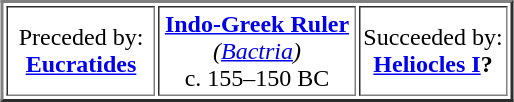<table align="center" cellpadding="2" border="2">
<tr>
<td width="30%" align="center">Preceded by:<br><strong><a href='#'>Eucratides</a></strong></td>
<td width="40%" align="center"><strong><a href='#'>Indo-Greek Ruler</a></strong><br><em>(<a href='#'>Bactria</a>)</em><br>c. 155–150 BC</td>
<td width="30%" align="center">Succeeded by:<br><strong><a href='#'>Heliocles I</a>?</strong></td>
</tr>
</table>
